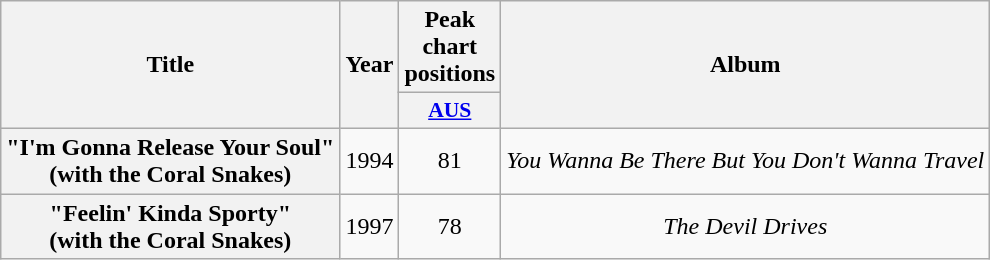<table class="wikitable plainrowheaders" style="text-align:center;">
<tr>
<th scope="col" rowspan="2">Title</th>
<th scope="col" rowspan="2" style="width:1em;">Year</th>
<th scope="col" colspan="1">Peak chart positions</th>
<th scope="col" rowspan="2">Album</th>
</tr>
<tr>
<th scope="col" style="width:3em;font-size:90%;"><a href='#'>AUS</a><br></th>
</tr>
<tr>
<th scope="row">"I'm Gonna Release Your Soul" <br>(with the Coral Snakes)</th>
<td>1994</td>
<td>81</td>
<td><em>You Wanna Be There But You Don't Wanna Travel</em></td>
</tr>
<tr>
<th scope="row">"Feelin' Kinda Sporty" <br>(with the Coral Snakes)</th>
<td>1997</td>
<td>78</td>
<td><em>The Devil Drives</em></td>
</tr>
</table>
